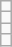<table class="wikitable">
<tr>
<td></td>
</tr>
<tr>
<td></td>
</tr>
<tr>
<td></td>
</tr>
<tr>
<td></td>
</tr>
</table>
